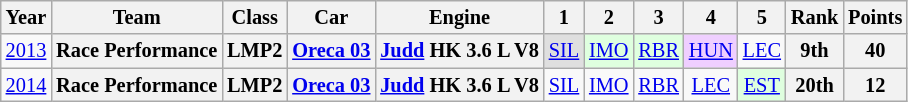<table class="wikitable" style="text-align:center; font-size:85%">
<tr>
<th>Year</th>
<th>Team</th>
<th>Class</th>
<th>Car</th>
<th>Engine</th>
<th>1</th>
<th>2</th>
<th>3</th>
<th>4</th>
<th>5</th>
<th>Rank</th>
<th>Points</th>
</tr>
<tr>
<td><a href='#'>2013</a></td>
<th nowrap>Race Performance</th>
<th>LMP2</th>
<th nowrap><a href='#'>Oreca 03</a></th>
<th nowrap><a href='#'>Judd</a> HK 3.6 L V8</th>
<td style="background:#DFDFDF;"><a href='#'>SIL</a><br></td>
<td style="background:#DFFFDF;"><a href='#'>IMO</a><br></td>
<td style="background:#DFFFDF;"><a href='#'>RBR</a><br></td>
<td style="background:#EFCFFF;"><a href='#'>HUN</a><br></td>
<td><a href='#'>LEC</a></td>
<th>9th</th>
<th>40</th>
</tr>
<tr>
<td><a href='#'>2014</a></td>
<th nowrap>Race Performance</th>
<th>LMP2</th>
<th nowrap><a href='#'>Oreca 03</a></th>
<th nowrap><a href='#'>Judd</a> HK 3.6 L V8</th>
<td><a href='#'>SIL</a></td>
<td><a href='#'>IMO</a></td>
<td><a href='#'>RBR</a></td>
<td><a href='#'>LEC</a></td>
<td style="background:#DFFFDF;"><a href='#'>EST</a><br></td>
<th>20th</th>
<th>12</th>
</tr>
</table>
